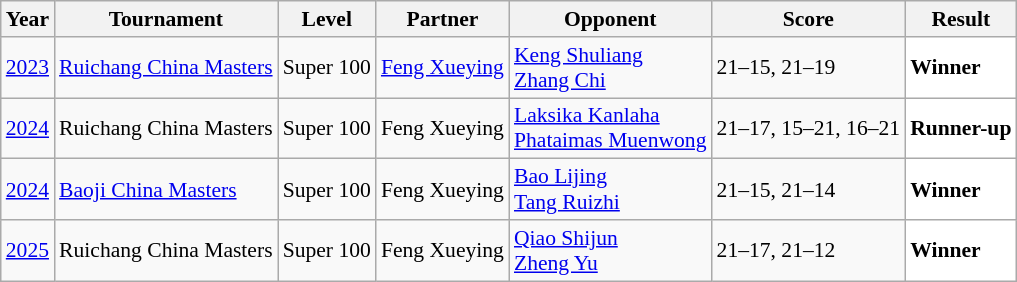<table class="sortable wikitable" style="font-size: 90%;">
<tr>
<th>Year</th>
<th>Tournament</th>
<th>Level</th>
<th>Partner</th>
<th>Opponent</th>
<th>Score</th>
<th>Result</th>
</tr>
<tr>
<td align="center"><a href='#'>2023</a></td>
<td align="left"><a href='#'>Ruichang China Masters</a></td>
<td align="left">Super 100</td>
<td align="left"> <a href='#'>Feng Xueying</a></td>
<td align="left"> <a href='#'>Keng Shuliang</a><br> <a href='#'>Zhang Chi</a></td>
<td align="left">21–15, 21–19</td>
<td style="text-align:left; background:white"> <strong>Winner</strong></td>
</tr>
<tr>
<td align="center"><a href='#'>2024</a></td>
<td align="left">Ruichang China Masters</td>
<td align="left">Super 100</td>
<td align="left"> Feng Xueying</td>
<td align="left"> <a href='#'>Laksika Kanlaha</a><br> <a href='#'>Phataimas Muenwong</a></td>
<td align="left">21–17, 15–21, 16–21</td>
<td style="text-align:left; background:white"> <strong>Runner-up</strong></td>
</tr>
<tr>
<td align="center"><a href='#'>2024</a></td>
<td align="left"><a href='#'>Baoji China Masters</a></td>
<td align="left">Super 100</td>
<td align="left"> Feng Xueying</td>
<td align="left"> <a href='#'>Bao Lijing</a><br> <a href='#'>Tang Ruizhi</a></td>
<td align="left">21–15, 21–14</td>
<td style="text-align:left; background:white"> <strong>Winner</strong></td>
</tr>
<tr>
<td align="center"><a href='#'>2025</a></td>
<td align="left">Ruichang China Masters</td>
<td align="left">Super 100</td>
<td align="left"> Feng Xueying</td>
<td align="left"> <a href='#'>Qiao Shijun</a><br> <a href='#'>Zheng Yu</a></td>
<td align="left">21–17, 21–12</td>
<td style="text-align:left; background: white"> <strong>Winner</strong></td>
</tr>
</table>
